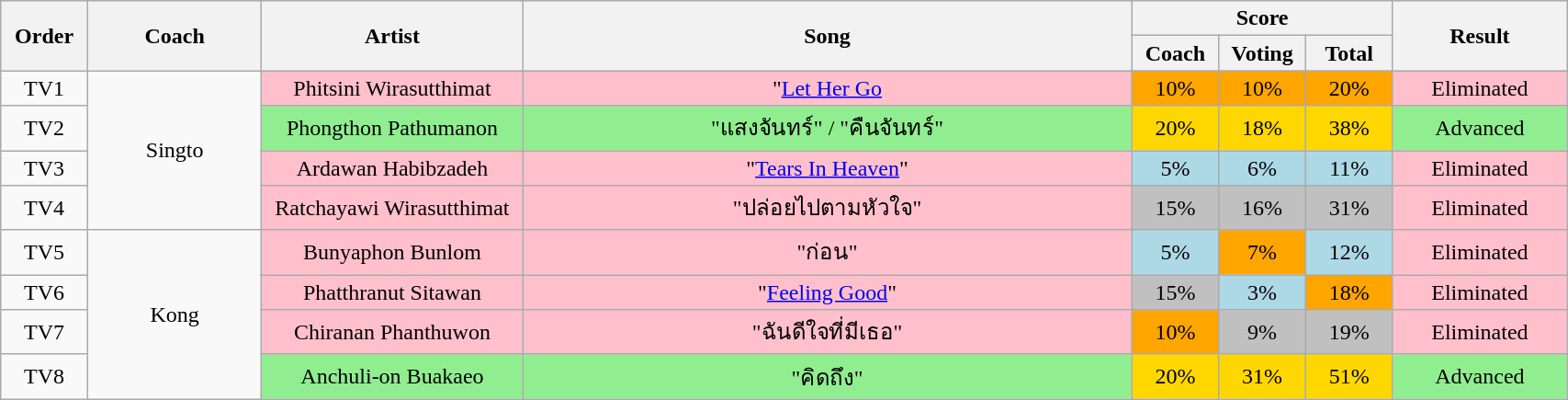<table class="wikitable" style="text-align:center; width:90%;">
<tr>
<th scope="col" style="width:05%;" rowspan="2">Order</th>
<th scope="col" style="width:10%;" rowspan="2">Coach</th>
<th scope="col" style="width:15%;" rowspan="2">Artist</th>
<th scope="col" style="width:35%;" rowspan="2">Song</th>
<th scope="col" style="width:15%;" colspan="3">Score</th>
<th scope="col" style="width:10%;" rowspan="2">Result</th>
</tr>
<tr>
<th scope="col" style="width:05%;">Coach</th>
<th scope="col" style="width:05%;">Voting</th>
<th scope="col" style="width:05%;">Total</th>
</tr>
<tr>
<td>TV1</td>
<td rowspan="4">Singto</td>
<td style="background:pink">Phitsini Wirasutthimat</td>
<td style="background:pink">"<a href='#'>Let Her Go</a></td>
<td style="background:orange">10%</td>
<td style="background:orange">10%</td>
<td style="background:orange">20%</td>
<td style="background:pink">Eliminated</td>
</tr>
<tr>
<td>TV2</td>
<td style="background:lightgreen">Phongthon Pathumanon</td>
<td style="background:lightgreen">"แสงจันทร์" / "คืนจันทร์"</td>
<td style="background:gold">20%</td>
<td style="background:gold">18%</td>
<td style="background:gold">38%</td>
<td style="background:lightgreen">Advanced</td>
</tr>
<tr>
<td>TV3</td>
<td style="background:pink">Ardawan Habibzadeh</td>
<td style="background:pink">"<a href='#'>Tears In Heaven</a>"</td>
<td style="background:lightblue">5%</td>
<td style="background:lightblue">6%</td>
<td style="background:lightblue">11%</td>
<td style="background:pink">Eliminated</td>
</tr>
<tr>
<td>TV4</td>
<td style="background:pink">Ratchayawi Wirasutthimat</td>
<td style="background:pink">"ปล่อยไปตามหัวใจ"</td>
<td style="background:silver">15%</td>
<td style="background:silver">16%</td>
<td style="background:silver">31%</td>
<td style="background:pink">Eliminated</td>
</tr>
<tr>
<td>TV5</td>
<td rowspan="4">Kong</td>
<td style="background:pink">Bunyaphon Bunlom</td>
<td style="background:pink">"ก่อน"</td>
<td style="background:lightblue">5%</td>
<td style="background:orange">7%</td>
<td style="background:lightblue">12%</td>
<td style="background:pink">Eliminated</td>
</tr>
<tr>
<td>TV6</td>
<td style="background:pink">Phatthranut Sitawan</td>
<td style="background:pink">"<a href='#'>Feeling Good</a>"</td>
<td style="background:silver">15%</td>
<td style="background:lightblue">3%</td>
<td style="background:orange">18%</td>
<td style="background:pink">Eliminated</td>
</tr>
<tr>
<td>TV7</td>
<td style="background:pink">Chiranan Phanthuwon</td>
<td style="background:pink">"ฉันดีใจที่มีเธอ"</td>
<td style="background:orange">10%</td>
<td style="background:silver">9%</td>
<td style="background:silver">19%</td>
<td style="background:pink">Eliminated</td>
</tr>
<tr>
<td>TV8</td>
<td style="background:lightgreen">Anchuli-on Buakaeo</td>
<td style="background:lightgreen">"คิดถึง"</td>
<td style="background:gold">20%</td>
<td style="background:gold">31%</td>
<td style="background:gold">51%</td>
<td style="background:lightgreen">Advanced</td>
</tr>
</table>
